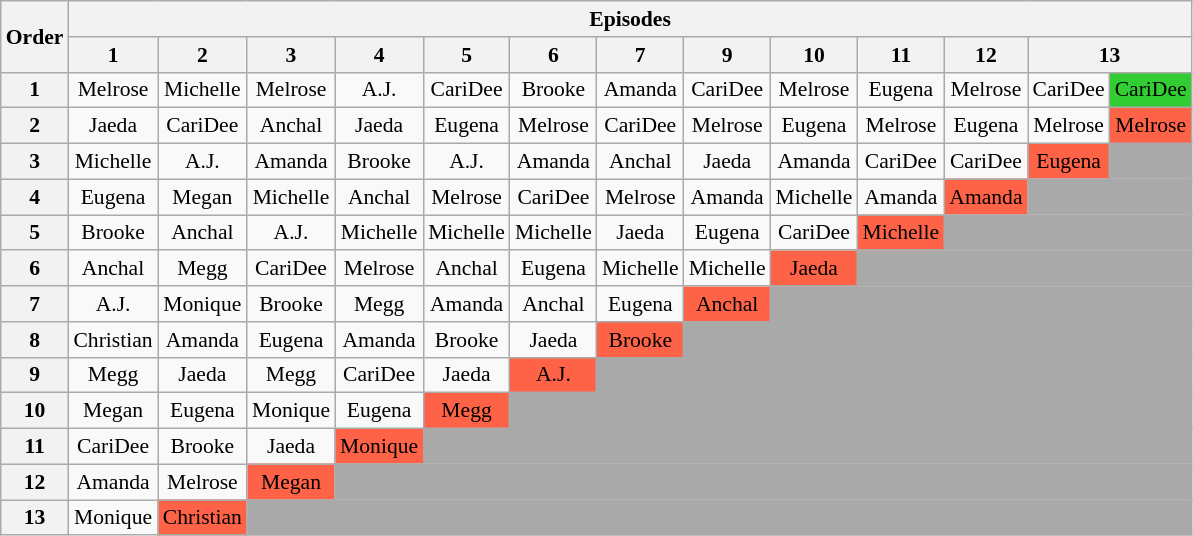<table class="wikitable" style="text-align:center; font-size:90%; white-space:nowrap">
<tr>
<th rowspan=2>Order</th>
<th colspan="13">Episodes</th>
</tr>
<tr>
<th scope="col">1</th>
<th scope="col">2</th>
<th scope="col">3</th>
<th scope="col">4</th>
<th scope="col">5</th>
<th scope="col">6</th>
<th scope="col">7</th>
<th scope="col">9</th>
<th scope="col">10</th>
<th scope="col">11</th>
<th scope="col">12</th>
<th scope="col" colspan=2>13</th>
</tr>
<tr>
<th>1</th>
<td>Melrose</td>
<td>Michelle</td>
<td>Melrose</td>
<td>A.J.</td>
<td>CariDee</td>
<td>Brooke</td>
<td>Amanda</td>
<td>CariDee</td>
<td>Melrose</td>
<td>Eugena</td>
<td>Melrose</td>
<td>CariDee</td>
<td bgcolor="limegreen">CariDee</td>
</tr>
<tr>
<th>2</th>
<td>Jaeda</td>
<td>CariDee</td>
<td>Anchal</td>
<td>Jaeda</td>
<td>Eugena</td>
<td>Melrose</td>
<td>CariDee</td>
<td>Melrose</td>
<td>Eugena</td>
<td>Melrose</td>
<td>Eugena</td>
<td>Melrose</td>
<td bgcolor="tomato">Melrose</td>
</tr>
<tr>
<th>3</th>
<td>Michelle</td>
<td>A.J.</td>
<td>Amanda</td>
<td>Brooke</td>
<td>A.J.</td>
<td>Amanda</td>
<td>Anchal</td>
<td>Jaeda</td>
<td>Amanda</td>
<td>CariDee</td>
<td>CariDee</td>
<td bgcolor="tomato">Eugena</td>
<td colspan="1" bgcolor="darkgray"></td>
</tr>
<tr>
<th>4</th>
<td>Eugena</td>
<td>Megan</td>
<td>Michelle</td>
<td>Anchal</td>
<td>Melrose</td>
<td>CariDee</td>
<td>Melrose</td>
<td>Amanda</td>
<td>Michelle</td>
<td>Amanda</td>
<td bgcolor="tomato">Amanda</td>
<td colspan="2" bgcolor="darkgray"></td>
</tr>
<tr>
<th>5</th>
<td>Brooke</td>
<td>Anchal</td>
<td>A.J.</td>
<td>Michelle</td>
<td>Michelle</td>
<td>Michelle</td>
<td>Jaeda</td>
<td>Eugena</td>
<td>CariDee</td>
<td bgcolor="tomato">Michelle</td>
<td colspan="3" bgcolor="darkgray"></td>
</tr>
<tr>
<th>6</th>
<td>Anchal</td>
<td>Megg</td>
<td>CariDee</td>
<td>Melrose</td>
<td>Anchal</td>
<td>Eugena</td>
<td>Michelle</td>
<td>Michelle</td>
<td bgcolor="tomato">Jaeda</td>
<td colspan="4" bgcolor="darkgray"></td>
</tr>
<tr>
<th>7</th>
<td>A.J.</td>
<td>Monique</td>
<td>Brooke</td>
<td>Megg</td>
<td>Amanda</td>
<td>Anchal</td>
<td>Eugena</td>
<td bgcolor="tomato">Anchal</td>
<td colspan="5" bgcolor="darkgray"></td>
</tr>
<tr>
<th>8</th>
<td>Christian</td>
<td>Amanda</td>
<td>Eugena</td>
<td>Amanda</td>
<td>Brooke</td>
<td>Jaeda</td>
<td bgcolor="tomato">Brooke</td>
<td colspan="6" bgcolor="darkgray"></td>
</tr>
<tr>
<th>9</th>
<td>Megg</td>
<td>Jaeda</td>
<td>Megg</td>
<td>CariDee</td>
<td>Jaeda</td>
<td bgcolor="tomato">A.J.</td>
<td colspan="7" bgcolor="darkgray"></td>
</tr>
<tr>
<th>10</th>
<td>Megan</td>
<td>Eugena</td>
<td>Monique</td>
<td>Eugena</td>
<td bgcolor="tomato">Megg</td>
<td colspan="8" bgcolor="darkgray"></td>
</tr>
<tr>
<th>11</th>
<td>CariDee</td>
<td>Brooke</td>
<td>Jaeda</td>
<td bgcolor="tomato">Monique</td>
<td colspan="9" bgcolor="darkgray"></td>
</tr>
<tr>
<th>12</th>
<td>Amanda</td>
<td>Melrose</td>
<td bgcolor="tomato">Megan</td>
<td colspan="10" bgcolor="darkgray"></td>
</tr>
<tr>
<th>13</th>
<td>Monique</td>
<td bgcolor="tomato">Christian</td>
<td colspan="11" bgcolor="darkgray"></td>
</tr>
</table>
